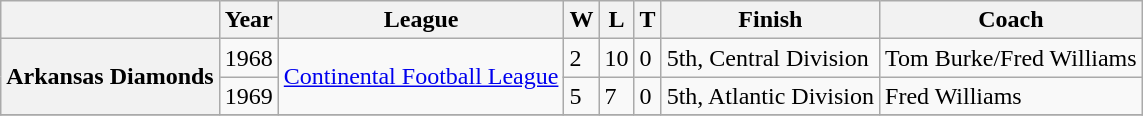<table class="wikitable">
<tr>
<th></th>
<th>Year</th>
<th>League</th>
<th>W</th>
<th>L</th>
<th>T</th>
<th>Finish</th>
<th>Coach</th>
</tr>
<tr>
<th rowspan=2>Arkansas Diamonds</th>
<td>1968</td>
<td rowspan=2><a href='#'>Continental Football League</a></td>
<td>2</td>
<td>10</td>
<td>0</td>
<td>5th, Central Division</td>
<td>Tom Burke/Fred Williams</td>
</tr>
<tr>
<td>1969</td>
<td>5</td>
<td>7</td>
<td>0</td>
<td>5th, Atlantic Division</td>
<td>Fred Williams</td>
</tr>
<tr>
</tr>
</table>
